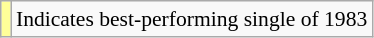<table class="wikitable" style="font-size:90%;">
<tr>
<td style="background-color:#FFFF99"></td>
<td>Indicates best-performing single of 1983</td>
</tr>
</table>
